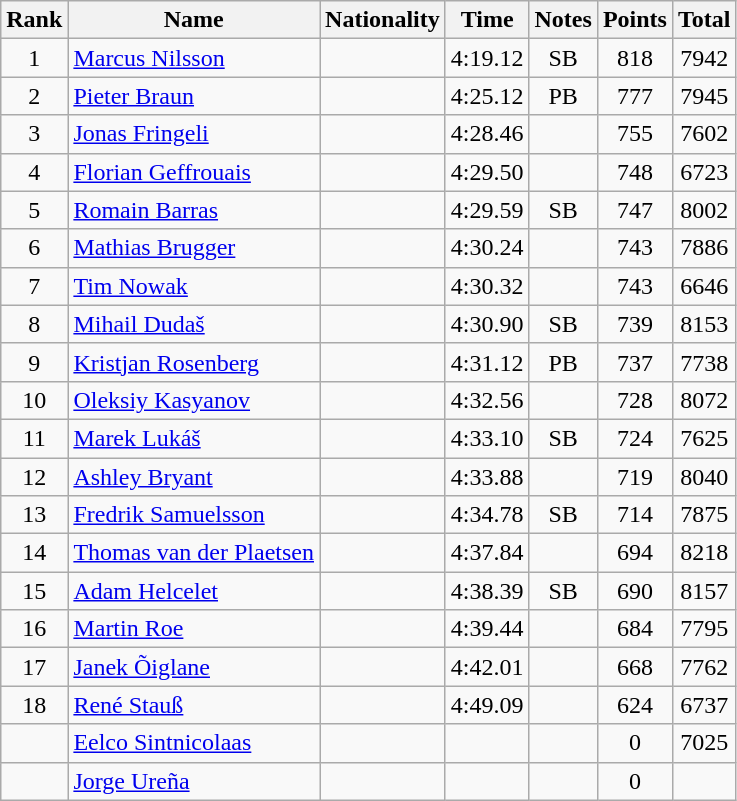<table class="wikitable sortable" style="text-align:center">
<tr>
<th>Rank</th>
<th>Name</th>
<th>Nationality</th>
<th>Time</th>
<th>Notes</th>
<th>Points</th>
<th>Total</th>
</tr>
<tr>
<td>1</td>
<td align=left><a href='#'>Marcus Nilsson</a></td>
<td align=left></td>
<td>4:19.12</td>
<td>SB</td>
<td>818</td>
<td>7942</td>
</tr>
<tr>
<td>2</td>
<td align=left><a href='#'>Pieter Braun</a></td>
<td align=left></td>
<td>4:25.12</td>
<td>PB</td>
<td>777</td>
<td>7945</td>
</tr>
<tr>
<td>3</td>
<td align=left><a href='#'>Jonas Fringeli</a></td>
<td align=left></td>
<td>4:28.46</td>
<td></td>
<td>755</td>
<td>7602</td>
</tr>
<tr>
<td>4</td>
<td align=left><a href='#'>Florian Geffrouais</a></td>
<td align=left></td>
<td>4:29.50</td>
<td></td>
<td>748</td>
<td>6723</td>
</tr>
<tr>
<td>5</td>
<td align=left><a href='#'>Romain Barras</a></td>
<td align=left></td>
<td>4:29.59</td>
<td>SB</td>
<td>747</td>
<td>8002</td>
</tr>
<tr>
<td>6</td>
<td align=left><a href='#'>Mathias Brugger</a></td>
<td align=left></td>
<td>4:30.24</td>
<td></td>
<td>743</td>
<td>7886</td>
</tr>
<tr>
<td>7</td>
<td align=left><a href='#'>Tim Nowak</a></td>
<td align=left></td>
<td>4:30.32</td>
<td></td>
<td>743</td>
<td>6646</td>
</tr>
<tr>
<td>8</td>
<td align=left><a href='#'>Mihail Dudaš</a></td>
<td align=left></td>
<td>4:30.90</td>
<td>SB</td>
<td>739</td>
<td>8153</td>
</tr>
<tr>
<td>9</td>
<td align=left><a href='#'>Kristjan Rosenberg</a></td>
<td align=left></td>
<td>4:31.12</td>
<td>PB</td>
<td>737</td>
<td>7738</td>
</tr>
<tr>
<td>10</td>
<td align=left><a href='#'>Oleksiy Kasyanov</a></td>
<td align=left></td>
<td>4:32.56</td>
<td></td>
<td>728</td>
<td>8072</td>
</tr>
<tr>
<td>11</td>
<td align=left><a href='#'>Marek Lukáš</a></td>
<td align=left></td>
<td>4:33.10</td>
<td>SB</td>
<td>724</td>
<td>7625</td>
</tr>
<tr>
<td>12</td>
<td align=left><a href='#'>Ashley Bryant</a></td>
<td align=left></td>
<td>4:33.88</td>
<td></td>
<td>719</td>
<td>8040</td>
</tr>
<tr>
<td>13</td>
<td align=left><a href='#'>Fredrik Samuelsson</a></td>
<td align=left></td>
<td>4:34.78</td>
<td>SB</td>
<td>714</td>
<td>7875</td>
</tr>
<tr>
<td>14</td>
<td align=left><a href='#'>Thomas van der Plaetsen</a></td>
<td align=left></td>
<td>4:37.84</td>
<td></td>
<td>694</td>
<td>8218</td>
</tr>
<tr>
<td>15</td>
<td align=left><a href='#'>Adam Helcelet</a></td>
<td align=left></td>
<td>4:38.39</td>
<td>SB</td>
<td>690</td>
<td>8157</td>
</tr>
<tr>
<td>16</td>
<td align=left><a href='#'>Martin Roe</a></td>
<td align=left></td>
<td>4:39.44</td>
<td></td>
<td>684</td>
<td>7795</td>
</tr>
<tr>
<td>17</td>
<td align=left><a href='#'>Janek Õiglane</a></td>
<td align=left></td>
<td>4:42.01</td>
<td></td>
<td>668</td>
<td>7762</td>
</tr>
<tr>
<td>18</td>
<td align=left><a href='#'>René Stauß</a></td>
<td align=left></td>
<td>4:49.09</td>
<td></td>
<td>624</td>
<td>6737</td>
</tr>
<tr>
<td></td>
<td align=left><a href='#'>Eelco Sintnicolaas</a></td>
<td align=left></td>
<td></td>
<td></td>
<td>0</td>
<td>7025</td>
</tr>
<tr>
<td></td>
<td align=left><a href='#'>Jorge Ureña</a></td>
<td align=left></td>
<td></td>
<td></td>
<td>0</td>
<td></td>
</tr>
</table>
